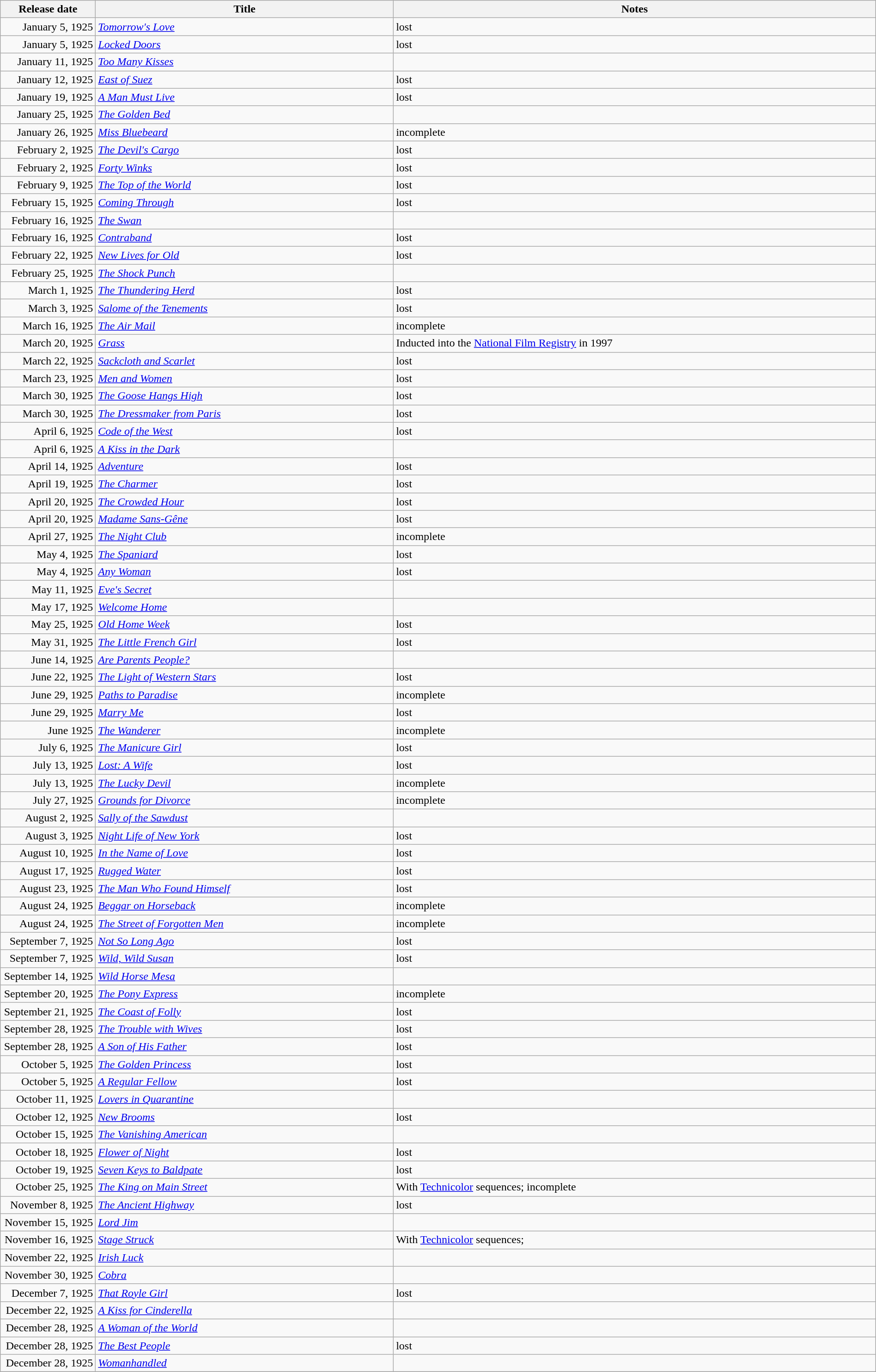<table class="wikitable sortable" style="width:100%;">
<tr>
<th scope="col" style="width:130px;">Release date</th>
<th>Title</th>
<th>Notes</th>
</tr>
<tr>
<td style="text-align:right;">January 5, 1925</td>
<td><em><a href='#'>Tomorrow's Love</a></em></td>
<td>lost</td>
</tr>
<tr>
<td style="text-align:right;">January 5, 1925</td>
<td><em><a href='#'>Locked Doors</a></em></td>
<td>lost</td>
</tr>
<tr>
<td style="text-align:right;">January 11, 1925</td>
<td><em><a href='#'>Too Many Kisses</a></em></td>
<td></td>
</tr>
<tr>
<td style="text-align:right;">January 12, 1925</td>
<td><em><a href='#'>East of Suez</a></em></td>
<td>lost</td>
</tr>
<tr>
<td style="text-align:right;">January 19, 1925</td>
<td><em><a href='#'>A Man Must Live</a></em></td>
<td>lost</td>
</tr>
<tr>
<td style="text-align:right;">January 25, 1925</td>
<td><em><a href='#'>The Golden Bed</a></em></td>
<td></td>
</tr>
<tr>
<td style="text-align:right;">January 26, 1925</td>
<td><em><a href='#'>Miss Bluebeard</a></em></td>
<td>incomplete</td>
</tr>
<tr>
<td style="text-align:right;">February 2, 1925</td>
<td><em><a href='#'>The Devil's Cargo</a></em></td>
<td>lost</td>
</tr>
<tr>
<td style="text-align:right;">February 2, 1925</td>
<td><em><a href='#'>Forty Winks</a></em></td>
<td>lost</td>
</tr>
<tr>
<td style="text-align:right;">February 9, 1925</td>
<td><em><a href='#'>The Top of the World</a></em></td>
<td>lost</td>
</tr>
<tr>
<td style="text-align:right;">February 15, 1925</td>
<td><em><a href='#'>Coming Through</a></em></td>
<td>lost</td>
</tr>
<tr>
<td style="text-align:right;">February 16, 1925</td>
<td><em><a href='#'>The Swan</a></em></td>
<td></td>
</tr>
<tr>
<td style="text-align:right;">February 16, 1925</td>
<td><em><a href='#'>Contraband</a></em></td>
<td>lost</td>
</tr>
<tr>
<td style="text-align:right;">February 22, 1925</td>
<td><em><a href='#'>New Lives for Old</a></em></td>
<td>lost</td>
</tr>
<tr>
<td style="text-align:right;">February 25, 1925</td>
<td><em><a href='#'>The Shock Punch</a></em></td>
<td></td>
</tr>
<tr>
<td style="text-align:right;">March 1, 1925</td>
<td><em><a href='#'>The Thundering Herd</a></em></td>
<td>lost</td>
</tr>
<tr>
<td style="text-align:right;">March 3, 1925</td>
<td><em><a href='#'>Salome of the Tenements</a></em></td>
<td>lost</td>
</tr>
<tr>
<td style="text-align:right;">March 16, 1925</td>
<td><em><a href='#'>The Air Mail</a></em></td>
<td>incomplete</td>
</tr>
<tr>
<td style="text-align:right;">March 20, 1925</td>
<td><em><a href='#'>Grass</a></em></td>
<td>Inducted into the <a href='#'>National Film Registry</a> in 1997</td>
</tr>
<tr>
<td style="text-align:right;">March 22, 1925</td>
<td><em><a href='#'>Sackcloth and Scarlet</a></em></td>
<td>lost</td>
</tr>
<tr>
<td style="text-align:right;">March 23, 1925</td>
<td><em><a href='#'>Men and Women</a></em></td>
<td>lost</td>
</tr>
<tr>
<td style="text-align:right;">March 30, 1925</td>
<td><em><a href='#'>The Goose Hangs High</a></em></td>
<td>lost</td>
</tr>
<tr>
<td style="text-align:right;">March 30, 1925</td>
<td><em><a href='#'>The Dressmaker from Paris</a></em></td>
<td>lost</td>
</tr>
<tr>
<td style="text-align:right;">April 6, 1925</td>
<td><em><a href='#'>Code of the West</a></em></td>
<td>lost</td>
</tr>
<tr>
<td style="text-align:right;">April 6, 1925</td>
<td><em><a href='#'>A Kiss in the Dark</a></em></td>
<td></td>
</tr>
<tr>
<td style="text-align:right;">April 14, 1925</td>
<td><em><a href='#'>Adventure</a></em></td>
<td>lost</td>
</tr>
<tr>
<td style="text-align:right;">April 19, 1925</td>
<td><em><a href='#'>The Charmer</a></em></td>
<td>lost</td>
</tr>
<tr>
<td style="text-align:right;">April 20, 1925</td>
<td><em><a href='#'>The Crowded Hour</a></em></td>
<td>lost</td>
</tr>
<tr>
<td style="text-align:right;">April 20, 1925</td>
<td><em><a href='#'>Madame Sans-Gêne</a></em></td>
<td>lost</td>
</tr>
<tr>
<td style="text-align:right;">April 27, 1925</td>
<td><em><a href='#'>The Night Club</a></em></td>
<td>incomplete</td>
</tr>
<tr>
<td style="text-align:right;">May 4, 1925</td>
<td><em><a href='#'>The Spaniard</a></em></td>
<td>lost</td>
</tr>
<tr>
<td style="text-align:right;">May 4, 1925</td>
<td><em><a href='#'>Any Woman</a></em></td>
<td>lost</td>
</tr>
<tr>
<td style="text-align:right;">May 11, 1925</td>
<td><em><a href='#'>Eve's Secret</a></em></td>
<td></td>
</tr>
<tr>
<td style="text-align:right;">May 17, 1925</td>
<td><em><a href='#'>Welcome Home</a></em></td>
<td></td>
</tr>
<tr>
<td style="text-align:right;">May 25, 1925</td>
<td><em><a href='#'>Old Home Week</a></em></td>
<td>lost</td>
</tr>
<tr>
<td style="text-align:right;">May 31, 1925</td>
<td><em><a href='#'>The Little French Girl</a></em></td>
<td>lost</td>
</tr>
<tr>
<td style="text-align:right;">June 14, 1925</td>
<td><em><a href='#'>Are Parents People?</a></em></td>
<td></td>
</tr>
<tr>
<td style="text-align:right;">June 22, 1925</td>
<td><em><a href='#'>The Light of Western Stars</a></em></td>
<td>lost</td>
</tr>
<tr>
<td style="text-align:right;">June 29, 1925</td>
<td><em><a href='#'>Paths to Paradise</a></em></td>
<td>incomplete</td>
</tr>
<tr>
<td style="text-align:right;">June 29, 1925</td>
<td><em><a href='#'>Marry Me</a></em></td>
<td>lost</td>
</tr>
<tr>
<td style="text-align:right;">June 1925</td>
<td><em><a href='#'>The Wanderer</a></em></td>
<td>incomplete</td>
</tr>
<tr>
<td style="text-align:right;">July 6, 1925</td>
<td><em><a href='#'>The Manicure Girl</a></em></td>
<td>lost</td>
</tr>
<tr>
<td style="text-align:right;">July 13, 1925</td>
<td><em><a href='#'>Lost: A Wife</a></em></td>
<td>lost</td>
</tr>
<tr>
<td style="text-align:right;">July 13, 1925</td>
<td><em><a href='#'>The Lucky Devil</a></em></td>
<td>incomplete</td>
</tr>
<tr>
<td style="text-align:right;">July 27, 1925</td>
<td><em><a href='#'>Grounds for Divorce</a></em></td>
<td>incomplete</td>
</tr>
<tr>
<td style="text-align:right;">August 2, 1925</td>
<td><em><a href='#'>Sally of the Sawdust</a></em></td>
<td></td>
</tr>
<tr>
<td style="text-align:right;">August 3, 1925</td>
<td><em><a href='#'>Night Life of New York</a></em></td>
<td>lost</td>
</tr>
<tr>
<td style="text-align:right;">August 10, 1925</td>
<td><em><a href='#'>In the Name of Love</a></em></td>
<td>lost</td>
</tr>
<tr>
<td style="text-align:right;">August 17, 1925</td>
<td><em><a href='#'>Rugged Water</a></em></td>
<td>lost</td>
</tr>
<tr>
<td style="text-align:right;">August 23, 1925</td>
<td><em><a href='#'>The Man Who Found Himself</a></em></td>
<td>lost</td>
</tr>
<tr>
<td style="text-align:right;">August 24, 1925</td>
<td><em><a href='#'>Beggar on Horseback</a></em></td>
<td>incomplete</td>
</tr>
<tr>
<td style="text-align:right;">August 24, 1925</td>
<td><em><a href='#'>The Street of Forgotten Men</a></em></td>
<td>incomplete</td>
</tr>
<tr>
<td style="text-align:right;">September 7, 1925</td>
<td><em><a href='#'>Not So Long Ago</a></em></td>
<td>lost</td>
</tr>
<tr>
<td style="text-align:right;">September 7, 1925</td>
<td><em><a href='#'>Wild, Wild Susan</a></em></td>
<td>lost</td>
</tr>
<tr>
<td style="text-align:right;">September 14, 1925</td>
<td><em><a href='#'>Wild Horse Mesa</a></em></td>
<td></td>
</tr>
<tr>
<td style="text-align:right;">September 20, 1925</td>
<td><em><a href='#'>The Pony Express</a></em></td>
<td>incomplete</td>
</tr>
<tr>
<td style="text-align:right;">September 21, 1925</td>
<td><em><a href='#'>The Coast of Folly</a></em></td>
<td>lost</td>
</tr>
<tr>
<td style="text-align:right;">September 28, 1925</td>
<td><em><a href='#'>The Trouble with Wives</a></em></td>
<td>lost</td>
</tr>
<tr>
<td style="text-align:right;">September 28, 1925</td>
<td><em><a href='#'>A Son of His Father</a></em></td>
<td>lost</td>
</tr>
<tr>
<td style="text-align:right;">October 5, 1925</td>
<td><em><a href='#'>The Golden Princess</a></em></td>
<td>lost</td>
</tr>
<tr>
<td style="text-align:right;">October 5, 1925</td>
<td><em><a href='#'>A Regular Fellow</a></em></td>
<td>lost</td>
</tr>
<tr>
<td style="text-align:right;">October 11, 1925</td>
<td><em><a href='#'>Lovers in Quarantine</a></em></td>
<td></td>
</tr>
<tr>
<td style="text-align:right;">October 12, 1925</td>
<td><em><a href='#'>New Brooms</a></em></td>
<td>lost</td>
</tr>
<tr>
<td style="text-align:right;">October 15, 1925</td>
<td><em><a href='#'>The Vanishing American</a></em></td>
<td></td>
</tr>
<tr>
<td style="text-align:right;">October 18, 1925</td>
<td><em><a href='#'>Flower of Night</a></em></td>
<td>lost</td>
</tr>
<tr>
<td style="text-align:right;">October 19, 1925</td>
<td><em><a href='#'>Seven Keys to Baldpate</a></em></td>
<td>lost</td>
</tr>
<tr>
<td style="text-align:right;">October 25, 1925</td>
<td><em><a href='#'>The King on Main Street</a></em></td>
<td>With <a href='#'>Technicolor</a> sequences; incomplete</td>
</tr>
<tr>
<td style="text-align:right;">November 8, 1925</td>
<td><em><a href='#'>The Ancient Highway</a></em></td>
<td>lost</td>
</tr>
<tr>
<td style="text-align:right;">November 15, 1925</td>
<td><em><a href='#'>Lord Jim</a></em></td>
<td></td>
</tr>
<tr>
<td style="text-align:right;">November 16, 1925</td>
<td><em><a href='#'>Stage Struck</a></em></td>
<td>With <a href='#'>Technicolor</a> sequences;</td>
</tr>
<tr>
<td style="text-align:right;">November 22, 1925</td>
<td><em><a href='#'>Irish Luck</a></em></td>
<td></td>
</tr>
<tr>
<td style="text-align:right;">November 30, 1925</td>
<td><em><a href='#'>Cobra</a></em></td>
<td></td>
</tr>
<tr>
<td style="text-align:right;">December 7, 1925</td>
<td><em><a href='#'>That Royle Girl</a></em></td>
<td>lost</td>
</tr>
<tr>
<td style="text-align:right;">December 22, 1925</td>
<td><em><a href='#'>A Kiss for Cinderella</a></em></td>
<td></td>
</tr>
<tr>
<td style="text-align:right;">December 28, 1925</td>
<td><em><a href='#'>A Woman of the World</a></em></td>
<td></td>
</tr>
<tr>
<td style="text-align:right;">December 28, 1925</td>
<td><em><a href='#'>The Best People</a></em></td>
<td>lost</td>
</tr>
<tr>
<td style="text-align:right;">December 28, 1925</td>
<td><em><a href='#'>Womanhandled</a></em></td>
<td></td>
</tr>
<tr>
</tr>
</table>
